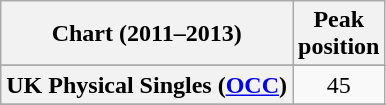<table class="wikitable sortable plainrowheaders" style="text-align:center">
<tr>
<th scope="col">Chart (2011–2013)</th>
<th scope="col">Peak<br>position</th>
</tr>
<tr>
</tr>
<tr>
</tr>
<tr>
<th scope="row">UK Physical Singles (<a href='#'>OCC</a>)</th>
<td>45</td>
</tr>
<tr>
</tr>
<tr>
</tr>
</table>
